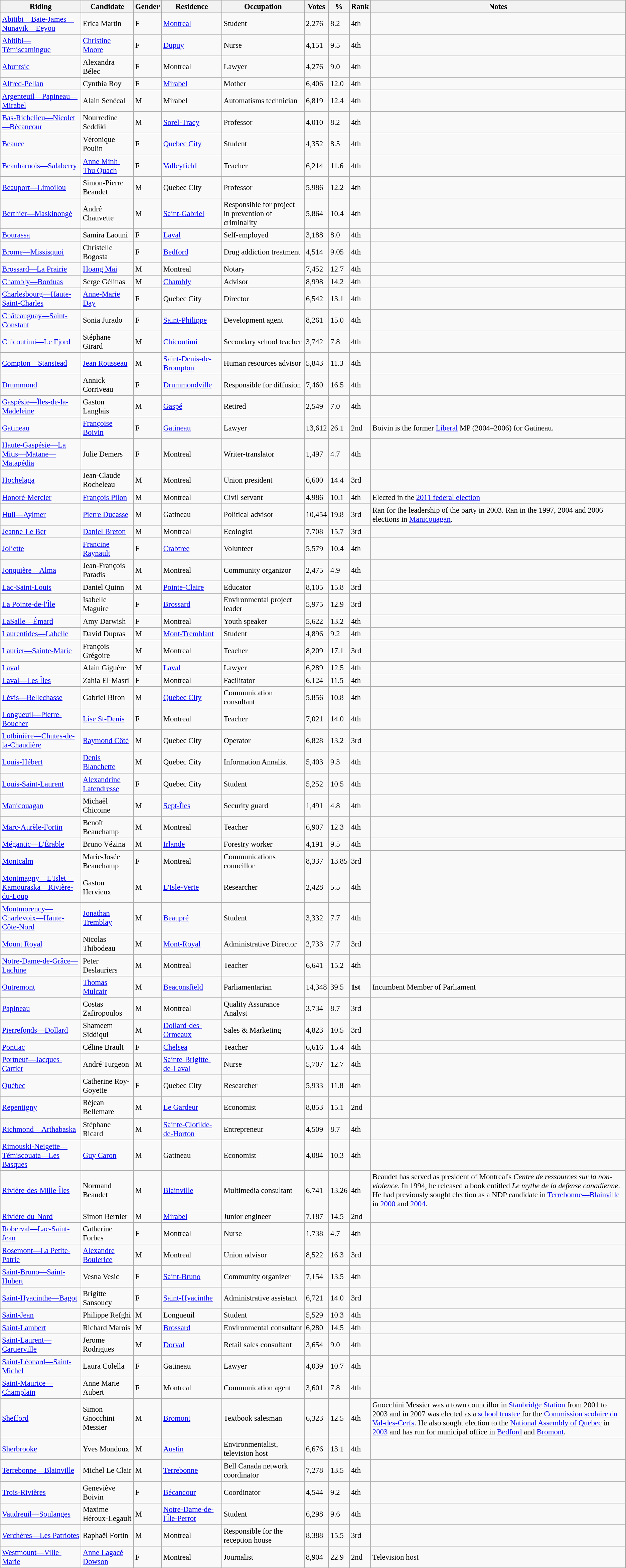<table class="wikitable sortable" style="text-align:left; font-size:95%">
<tr>
<th>Riding</th>
<th>Candidate</th>
<th>Gender</th>
<th>Residence</th>
<th>Occupation</th>
<th>Votes</th>
<th>%</th>
<th>Rank</th>
<th>Notes</th>
</tr>
<tr>
<td><a href='#'>Abitibi—Baie-James—Nunavik—Eeyou</a></td>
<td>Erica Martin</td>
<td>F</td>
<td><a href='#'>Montreal</a></td>
<td>Student</td>
<td>2,276</td>
<td>8.2</td>
<td>4th</td>
<td></td>
</tr>
<tr>
<td><a href='#'>Abitibi—Témiscamingue</a></td>
<td><a href='#'>Christine Moore</a></td>
<td>F</td>
<td><a href='#'>Dupuy</a></td>
<td>Nurse</td>
<td>4,151</td>
<td>9.5</td>
<td>4th</td>
<td></td>
</tr>
<tr>
<td><a href='#'>Ahuntsic</a></td>
<td>Alexandra Bélec</td>
<td>F</td>
<td>Montreal</td>
<td>Lawyer</td>
<td>4,276</td>
<td>9.0</td>
<td>4th</td>
<td></td>
</tr>
<tr>
<td><a href='#'>Alfred-Pellan</a></td>
<td>Cynthia Roy</td>
<td>F</td>
<td><a href='#'>Mirabel</a></td>
<td>Mother</td>
<td>6,406</td>
<td>12.0</td>
<td>4th</td>
<td></td>
</tr>
<tr>
<td><a href='#'>Argenteuil—Papineau—Mirabel</a></td>
<td>Alain Senécal</td>
<td>M</td>
<td>Mirabel</td>
<td>Automatisms technician</td>
<td>6,819</td>
<td>12.4</td>
<td>4th</td>
<td></td>
</tr>
<tr>
<td><a href='#'>Bas-Richelieu—Nicolet—Bécancour</a></td>
<td>Nourredine Seddiki</td>
<td>M</td>
<td><a href='#'>Sorel-Tracy</a></td>
<td>Professor</td>
<td>4,010</td>
<td>8.2</td>
<td>4th</td>
<td></td>
</tr>
<tr>
<td><a href='#'>Beauce</a></td>
<td>Véronique Poulin</td>
<td>F</td>
<td><a href='#'>Quebec City</a></td>
<td>Student</td>
<td>4,352</td>
<td>8.5</td>
<td>4th</td>
<td></td>
</tr>
<tr>
<td><a href='#'>Beauharnois—Salaberry</a></td>
<td><a href='#'>Anne Minh-Thu Quach</a></td>
<td>F</td>
<td><a href='#'>Valleyfield</a></td>
<td>Teacher</td>
<td>6,214</td>
<td>11.6</td>
<td>4th</td>
<td></td>
</tr>
<tr>
<td><a href='#'>Beauport—Limoilou</a></td>
<td>Simon-Pierre Beaudet</td>
<td>M</td>
<td>Quebec City</td>
<td>Professor</td>
<td>5,986</td>
<td>12.2</td>
<td>4th</td>
<td></td>
</tr>
<tr>
<td><a href='#'>Berthier—Maskinongé</a></td>
<td>André Chauvette</td>
<td>M</td>
<td><a href='#'>Saint-Gabriel</a></td>
<td>Responsible for project in prevention of criminality</td>
<td>5,864</td>
<td>10.4</td>
<td>4th</td>
<td></td>
</tr>
<tr>
<td><a href='#'>Bourassa</a></td>
<td>Samira Laouni</td>
<td>F</td>
<td><a href='#'>Laval</a></td>
<td>Self-employed</td>
<td>3,188</td>
<td>8.0</td>
<td>4th</td>
<td></td>
</tr>
<tr>
<td><a href='#'>Brome—Missisquoi</a></td>
<td>Christelle Bogosta</td>
<td>F</td>
<td><a href='#'>Bedford</a></td>
<td>Drug addiction treatment</td>
<td>4,514</td>
<td>9.05</td>
<td>4th</td>
<td></td>
</tr>
<tr>
<td><a href='#'>Brossard—La Prairie</a></td>
<td><a href='#'>Hoang Mai</a></td>
<td>M</td>
<td>Montreal</td>
<td>Notary</td>
<td>7,452</td>
<td>12.7</td>
<td>4th</td>
<td></td>
</tr>
<tr>
<td><a href='#'>Chambly—Borduas</a></td>
<td>Serge Gélinas</td>
<td>M</td>
<td><a href='#'>Chambly</a></td>
<td>Advisor</td>
<td>8,998</td>
<td>14.2</td>
<td>4th</td>
<td></td>
</tr>
<tr>
<td><a href='#'>Charlesbourg—Haute-Saint-Charles</a></td>
<td><a href='#'>Anne-Marie Day</a></td>
<td>F</td>
<td>Quebec City</td>
<td>Director</td>
<td>6,542</td>
<td>13.1</td>
<td>4th</td>
<td></td>
</tr>
<tr>
<td><a href='#'>Châteauguay—Saint-Constant</a></td>
<td>Sonia Jurado</td>
<td>F</td>
<td><a href='#'>Saint-Philippe</a></td>
<td>Development agent</td>
<td>8,261</td>
<td>15.0</td>
<td>4th</td>
<td></td>
</tr>
<tr>
<td><a href='#'>Chicoutimi—Le Fjord</a></td>
<td>Stéphane Girard</td>
<td>M</td>
<td><a href='#'>Chicoutimi</a></td>
<td>Secondary school teacher</td>
<td>3,742</td>
<td>7.8</td>
<td>4th</td>
<td></td>
</tr>
<tr>
<td><a href='#'>Compton—Stanstead</a></td>
<td><a href='#'>Jean Rousseau</a></td>
<td>M</td>
<td><a href='#'>Saint-Denis-de-Brompton</a></td>
<td>Human resources advisor</td>
<td>5,843</td>
<td>11.3</td>
<td>4th</td>
<td></td>
</tr>
<tr>
<td><a href='#'>Drummond</a></td>
<td>Annick Corriveau</td>
<td>F</td>
<td><a href='#'>Drummondville</a></td>
<td>Responsible for diffusion</td>
<td>7,460</td>
<td>16.5</td>
<td>4th</td>
<td></td>
</tr>
<tr>
<td><a href='#'>Gaspésie—Îles-de-la-Madeleine</a></td>
<td>Gaston Langlais</td>
<td>M</td>
<td><a href='#'>Gaspé</a></td>
<td>Retired</td>
<td>2,549</td>
<td>7.0</td>
<td>4th</td>
<td></td>
</tr>
<tr>
<td><a href='#'>Gatineau</a></td>
<td><a href='#'>Françoise Boivin</a></td>
<td>F</td>
<td><a href='#'>Gatineau</a></td>
<td>Lawyer</td>
<td>13,612</td>
<td>26.1</td>
<td>2nd</td>
<td>Boivin is the former <a href='#'>Liberal</a> MP (2004–2006) for Gatineau.</td>
</tr>
<tr>
<td><a href='#'>Haute-Gaspésie—La Mitis—Matane—Matapédia</a></td>
<td>Julie Demers</td>
<td>F</td>
<td>Montreal</td>
<td>Writer-translator</td>
<td>1,497</td>
<td>4.7</td>
<td>4th</td>
<td></td>
</tr>
<tr>
<td><a href='#'>Hochelaga</a></td>
<td>Jean-Claude Rocheleau</td>
<td>M</td>
<td>Montreal</td>
<td>Union president</td>
<td>6,600</td>
<td>14.4</td>
<td>3rd</td>
<td></td>
</tr>
<tr>
<td><a href='#'>Honoré-Mercier</a></td>
<td><a href='#'>François Pilon</a></td>
<td>M</td>
<td>Montreal</td>
<td>Civil servant</td>
<td>4,986</td>
<td>10.1</td>
<td>4th</td>
<td>Elected in the <a href='#'>2011 federal election</a></td>
</tr>
<tr>
<td><a href='#'>Hull—Aylmer</a></td>
<td><a href='#'>Pierre Ducasse</a></td>
<td>M</td>
<td>Gatineau</td>
<td>Political advisor</td>
<td>10,454</td>
<td>19.8</td>
<td>3rd</td>
<td>Ran for the leadership of the party in 2003. Ran in the 1997, 2004 and 2006 elections in <a href='#'>Manicouagan</a>.</td>
</tr>
<tr>
<td><a href='#'>Jeanne-Le Ber</a></td>
<td><a href='#'>Daniel Breton</a></td>
<td>M</td>
<td>Montreal</td>
<td>Ecologist</td>
<td>7,708</td>
<td>15.7</td>
<td>3rd</td>
<td></td>
</tr>
<tr>
<td><a href='#'>Joliette</a></td>
<td><a href='#'>Francine Raynault</a></td>
<td>F</td>
<td><a href='#'>Crabtree</a></td>
<td>Volunteer</td>
<td>5,579</td>
<td>10.4</td>
<td>4th</td>
<td></td>
</tr>
<tr>
<td><a href='#'>Jonquière—Alma</a></td>
<td>Jean-François Paradis</td>
<td>M</td>
<td>Montreal</td>
<td>Community organizor</td>
<td>2,475</td>
<td>4.9</td>
<td>4th</td>
<td></td>
</tr>
<tr>
<td><a href='#'>Lac-Saint-Louis</a></td>
<td>Daniel Quinn</td>
<td>M</td>
<td><a href='#'>Pointe-Claire</a></td>
<td>Educator</td>
<td>8,105</td>
<td>15.8</td>
<td>3rd</td>
<td></td>
</tr>
<tr>
<td><a href='#'>La Pointe-de-l'Île</a></td>
<td>Isabelle Maguire</td>
<td>F</td>
<td><a href='#'>Brossard</a></td>
<td>Environmental project leader</td>
<td>5,975</td>
<td>12.9</td>
<td>3rd</td>
<td></td>
</tr>
<tr>
<td><a href='#'>LaSalle—Émard</a></td>
<td>Amy Darwish</td>
<td>F</td>
<td>Montreal</td>
<td>Youth speaker</td>
<td>5,622</td>
<td>13.2</td>
<td>4th</td>
<td></td>
</tr>
<tr>
<td><a href='#'>Laurentides—Labelle</a></td>
<td>David Dupras</td>
<td>M</td>
<td><a href='#'>Mont-Tremblant</a></td>
<td>Student</td>
<td>4,896</td>
<td>9.2</td>
<td>4th</td>
<td></td>
</tr>
<tr>
<td><a href='#'>Laurier—Sainte-Marie</a></td>
<td>François Grégoire</td>
<td>M</td>
<td>Montreal</td>
<td>Teacher</td>
<td>8,209</td>
<td>17.1</td>
<td>3rd</td>
<td></td>
</tr>
<tr>
<td><a href='#'>Laval</a></td>
<td>Alain Giguère</td>
<td>M</td>
<td><a href='#'>Laval</a></td>
<td>Lawyer</td>
<td>6,289</td>
<td>12.5</td>
<td>4th</td>
<td></td>
</tr>
<tr>
<td><a href='#'>Laval—Les Îles</a></td>
<td>Zahia El-Masri</td>
<td>F</td>
<td>Montreal</td>
<td>Facilitator</td>
<td>6,124</td>
<td>11.5</td>
<td>4th</td>
<td></td>
</tr>
<tr>
<td><a href='#'>Lévis—Bellechasse</a></td>
<td>Gabriel Biron</td>
<td>M</td>
<td><a href='#'>Quebec City</a></td>
<td>Communication consultant</td>
<td>5,856</td>
<td>10.8</td>
<td>4th</td>
<td></td>
</tr>
<tr>
<td><a href='#'>Longueuil—Pierre-Boucher</a></td>
<td><a href='#'>Lise St-Denis</a></td>
<td>F</td>
<td>Montreal</td>
<td>Teacher</td>
<td>7,021</td>
<td>14.0</td>
<td>4th</td>
<td></td>
</tr>
<tr>
<td><a href='#'>Lotbinière—Chutes-de-la-Chaudière</a></td>
<td><a href='#'>Raymond Côté</a></td>
<td>M</td>
<td>Quebec City</td>
<td>Operator</td>
<td>6,828</td>
<td>13.2</td>
<td>3rd</td>
<td></td>
</tr>
<tr>
<td><a href='#'>Louis-Hébert</a></td>
<td><a href='#'>Denis Blanchette</a></td>
<td>M</td>
<td>Quebec City</td>
<td>Information Annalist</td>
<td>5,403</td>
<td>9.3</td>
<td>4th</td>
<td></td>
</tr>
<tr>
<td><a href='#'>Louis-Saint-Laurent</a></td>
<td><a href='#'>Alexandrine Latendresse</a></td>
<td>F</td>
<td>Quebec City</td>
<td>Student</td>
<td>5,252</td>
<td>10.5</td>
<td>4th</td>
<td></td>
</tr>
<tr>
<td><a href='#'>Manicouagan</a></td>
<td>Michaël Chicoine</td>
<td>M</td>
<td><a href='#'>Sept-Îles</a></td>
<td>Security guard</td>
<td>1,491</td>
<td>4.8</td>
<td>4th</td>
<td></td>
</tr>
<tr>
<td><a href='#'>Marc-Aurèle-Fortin</a></td>
<td>Benoît Beauchamp</td>
<td>M</td>
<td>Montreal</td>
<td>Teacher</td>
<td>6,907</td>
<td>12.3</td>
<td>4th</td>
<td></td>
</tr>
<tr>
<td><a href='#'>Mégantic—L'Érable</a></td>
<td>Bruno Vézina</td>
<td>M</td>
<td><a href='#'>Irlande</a></td>
<td>Forestry worker</td>
<td>4,191</td>
<td>9.5</td>
<td>4th</td>
</tr>
<tr>
<td><a href='#'>Montcalm</a></td>
<td>Marie-Josée Beauchamp</td>
<td>F</td>
<td>Montreal</td>
<td>Communications councillor</td>
<td>8,337</td>
<td>13.85</td>
<td>3rd</td>
<td></td>
</tr>
<tr>
<td><a href='#'>Montmagny—L'Islet—Kamouraska—Rivière-du-Loup</a></td>
<td>Gaston Hervieux</td>
<td>M</td>
<td><a href='#'>L'Isle-Verte</a></td>
<td>Researcher</td>
<td>2,428</td>
<td>5.5</td>
<td>4th</td>
</tr>
<tr>
<td><a href='#'>Montmorency—Charlevoix—Haute-Côte-Nord</a></td>
<td><a href='#'>Jonathan Tremblay</a></td>
<td>M</td>
<td><a href='#'>Beaupré</a></td>
<td>Student</td>
<td>3,332</td>
<td>7.7</td>
<td>4th</td>
</tr>
<tr>
<td><a href='#'>Mount Royal</a></td>
<td>Nicolas Thibodeau</td>
<td>M</td>
<td><a href='#'>Mont-Royal</a></td>
<td>Administrative Director</td>
<td>2,733</td>
<td>7.7</td>
<td>3rd</td>
<td></td>
</tr>
<tr>
<td><a href='#'>Notre-Dame-de-Grâce—Lachine</a></td>
<td>Peter Deslauriers</td>
<td>M</td>
<td>Montreal</td>
<td>Teacher</td>
<td>6,641</td>
<td>15.2</td>
<td>4th</td>
<td></td>
</tr>
<tr>
<td><a href='#'>Outremont</a></td>
<td><a href='#'>Thomas Mulcair</a></td>
<td>M</td>
<td><a href='#'>Beaconsfield</a></td>
<td>Parliamentarian</td>
<td>14,348</td>
<td>39.5</td>
<td><strong>1st</strong></td>
<td>Incumbent Member of Parliament</td>
</tr>
<tr>
<td><a href='#'>Papineau</a></td>
<td>Costas Zafiropoulos</td>
<td>M</td>
<td>Montreal</td>
<td>Quality Assurance Analyst</td>
<td>3,734</td>
<td>8.7</td>
<td>3rd</td>
<td></td>
</tr>
<tr>
<td><a href='#'>Pierrefonds—Dollard</a></td>
<td>Shameem Siddiqui</td>
<td>M</td>
<td><a href='#'>Dollard-des-Ormeaux</a></td>
<td>Sales & Marketing</td>
<td>4,823</td>
<td>10.5</td>
<td>3rd</td>
<td></td>
</tr>
<tr>
<td><a href='#'>Pontiac</a></td>
<td>Céline Brault</td>
<td>F</td>
<td><a href='#'>Chelsea</a></td>
<td>Teacher</td>
<td>6,616</td>
<td>15.4</td>
<td>4th</td>
<td></td>
</tr>
<tr>
<td><a href='#'>Portneuf—Jacques-Cartier</a></td>
<td>André Turgeon</td>
<td>M</td>
<td><a href='#'>Sainte-Brigitte-de-Laval</a></td>
<td>Nurse</td>
<td>5,707</td>
<td>12.7</td>
<td>4th</td>
</tr>
<tr>
<td><a href='#'>Québec</a></td>
<td>Catherine Roy-Goyette</td>
<td>F</td>
<td>Quebec City</td>
<td>Researcher</td>
<td>5,933</td>
<td>11.8</td>
<td>4th</td>
</tr>
<tr>
<td><a href='#'>Repentigny</a></td>
<td>Réjean Bellemare</td>
<td>M</td>
<td><a href='#'>Le Gardeur</a></td>
<td>Economist</td>
<td>8,853</td>
<td>15.1</td>
<td>2nd</td>
<td></td>
</tr>
<tr>
<td><a href='#'>Richmond—Arthabaska</a></td>
<td>Stéphane Ricard</td>
<td>M</td>
<td><a href='#'>Sainte-Clotilde-de-Horton</a></td>
<td>Entrepreneur</td>
<td>4,509</td>
<td>8.7</td>
<td>4th</td>
</tr>
<tr>
<td><a href='#'>Rimouski-Neigette—Témiscouata—Les Basques</a></td>
<td><a href='#'>Guy Caron</a></td>
<td>M</td>
<td>Gatineau</td>
<td>Economist</td>
<td>4,084</td>
<td>10.3</td>
<td>4th</td>
<td></td>
</tr>
<tr>
<td><a href='#'>Rivière-des-Mille-Îles</a></td>
<td>Normand Beaudet</td>
<td>M</td>
<td><a href='#'>Blainville</a></td>
<td>Multimedia consultant</td>
<td>6,741</td>
<td>13.26</td>
<td>4th</td>
<td>Beaudet has served as president of Montreal's <em>Centre de ressources sur la non-violence</em>. In 1994, he released a book entitled <em>Le mythe de la defense canadienne</em>. He had previously sought election as a NDP candidate in <a href='#'>Terrebonne—Blainville</a> in <a href='#'>2000</a> and <a href='#'>2004</a>.</td>
</tr>
<tr>
<td><a href='#'>Rivière-du-Nord</a></td>
<td>Simon Bernier</td>
<td>M</td>
<td><a href='#'>Mirabel</a></td>
<td>Junior engineer</td>
<td>7,187</td>
<td>14.5</td>
<td>2nd</td>
<td></td>
</tr>
<tr>
<td><a href='#'>Roberval—Lac-Saint-Jean</a></td>
<td>Catherine Forbes</td>
<td>F</td>
<td>Montreal</td>
<td>Nurse</td>
<td>1,738</td>
<td>4.7</td>
<td>4th</td>
<td></td>
</tr>
<tr>
<td><a href='#'>Rosemont—La Petite-Patrie</a></td>
<td><a href='#'>Alexandre Boulerice</a></td>
<td>M</td>
<td>Montreal</td>
<td>Union advisor</td>
<td>8,522</td>
<td>16.3</td>
<td>3rd</td>
<td></td>
</tr>
<tr>
<td><a href='#'>Saint-Bruno—Saint-Hubert</a></td>
<td>Vesna Vesic</td>
<td>F</td>
<td><a href='#'>Saint-Bruno</a></td>
<td>Community organizer</td>
<td>7,154</td>
<td>13.5</td>
<td>4th</td>
<td></td>
</tr>
<tr>
<td><a href='#'>Saint-Hyacinthe—Bagot</a></td>
<td>Brigitte Sansoucy</td>
<td>F</td>
<td><a href='#'>Saint-Hyacinthe</a></td>
<td>Administrative assistant</td>
<td>6,721</td>
<td>14.0</td>
<td>3rd</td>
<td></td>
</tr>
<tr>
<td><a href='#'>Saint-Jean</a></td>
<td>Philippe Refghi</td>
<td>M</td>
<td>Longueuil</td>
<td>Student</td>
<td>5,529</td>
<td>10.3</td>
<td>4th</td>
<td></td>
</tr>
<tr>
<td><a href='#'>Saint-Lambert</a></td>
<td>Richard Marois</td>
<td>M</td>
<td><a href='#'>Brossard</a></td>
<td>Environmental consultant</td>
<td>6,280</td>
<td>14.5</td>
<td>4th</td>
<td></td>
</tr>
<tr>
<td><a href='#'>Saint-Laurent—Cartierville</a></td>
<td>Jerome Rodrigues</td>
<td>M</td>
<td><a href='#'>Dorval</a></td>
<td>Retail sales consultant</td>
<td>3,654</td>
<td>9.0</td>
<td>4th</td>
</tr>
<tr>
<td><a href='#'>Saint-Léonard—Saint-Michel</a></td>
<td>Laura Colella</td>
<td>F</td>
<td>Gatineau</td>
<td>Lawyer</td>
<td>4,039</td>
<td>10.7</td>
<td>4th</td>
<td></td>
</tr>
<tr>
<td><a href='#'>Saint-Maurice—Champlain</a></td>
<td>Anne Marie Aubert</td>
<td>F</td>
<td>Montreal</td>
<td>Communication agent</td>
<td>3,601</td>
<td>7.8</td>
<td>4th</td>
<td></td>
</tr>
<tr>
<td><a href='#'>Shefford</a></td>
<td>Simon Gnocchini Messier</td>
<td>M</td>
<td><a href='#'>Bromont</a></td>
<td>Textbook salesman</td>
<td>6,323</td>
<td>12.5</td>
<td>4th</td>
<td>Gnocchini Messier was a town councillor in <a href='#'>Stanbridge Station</a> from 2001 to 2003 and in 2007 was elected as a <a href='#'>school trustee</a> for the <a href='#'>Commission scolaire du Val-des-Cerfs</a>. He also sought election to the <a href='#'>National Assembly of Quebec</a> in <a href='#'>2003</a> and has run for municipal office in <a href='#'>Bedford</a> and <a href='#'>Bromont</a>.</td>
</tr>
<tr>
<td><a href='#'>Sherbrooke</a></td>
<td>Yves Mondoux</td>
<td>M</td>
<td><a href='#'>Austin</a></td>
<td>Environmentalist, television host</td>
<td>6,676</td>
<td>13.1</td>
<td>4th</td>
<td></td>
</tr>
<tr>
<td><a href='#'>Terrebonne—Blainville</a></td>
<td>Michel Le Clair</td>
<td>M</td>
<td><a href='#'>Terrebonne</a></td>
<td>Bell Canada network coordinator</td>
<td>7,278</td>
<td>13.5</td>
<td>4th</td>
</tr>
<tr>
<td><a href='#'>Trois-Rivières</a></td>
<td>Geneviève Boivin</td>
<td>F</td>
<td><a href='#'>Bécancour</a></td>
<td>Coordinator</td>
<td>4,544</td>
<td>9.2</td>
<td>4th</td>
<td></td>
</tr>
<tr>
<td><a href='#'>Vaudreuil—Soulanges</a></td>
<td>Maxime Héroux-Legault</td>
<td>M</td>
<td><a href='#'>Notre-Dame-de-l'Île-Perrot</a></td>
<td>Student</td>
<td>6,298</td>
<td>9.6</td>
<td>4th</td>
<td></td>
</tr>
<tr>
<td><a href='#'>Verchères—Les Patriotes</a></td>
<td>Raphaël Fortin</td>
<td>M</td>
<td>Montreal</td>
<td>Responsible for the reception house</td>
<td>8,388</td>
<td>15.5</td>
<td>3rd</td>
<td></td>
</tr>
<tr>
<td><a href='#'>Westmount—Ville-Marie</a></td>
<td><a href='#'>Anne Lagacé Dowson</a></td>
<td>F</td>
<td>Montreal</td>
<td>Journalist</td>
<td>8,904</td>
<td>22.9</td>
<td>2nd</td>
<td>Television host</td>
</tr>
</table>
